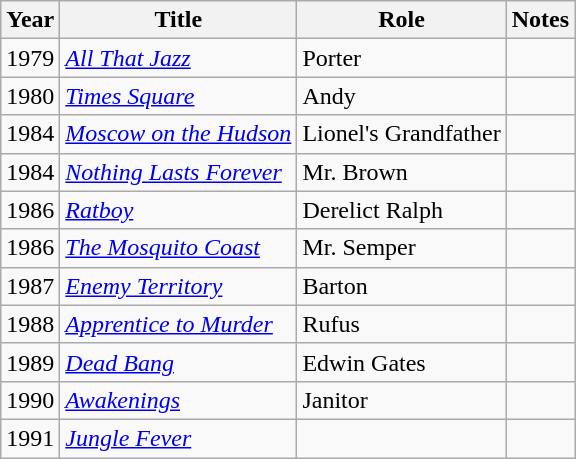<table class="wikitable">
<tr>
<th>Year</th>
<th>Title</th>
<th>Role</th>
<th>Notes</th>
</tr>
<tr>
<td>1979</td>
<td><em><a href='#'>All That Jazz</a></em></td>
<td>Porter</td>
<td></td>
</tr>
<tr>
<td>1980</td>
<td><em><a href='#'>Times Square</a></em></td>
<td>Andy</td>
<td></td>
</tr>
<tr>
<td>1984</td>
<td><em><a href='#'>Moscow on the Hudson</a></em></td>
<td>Lionel's Grandfather</td>
<td></td>
</tr>
<tr>
<td>1984</td>
<td><em><a href='#'>Nothing Lasts Forever</a></em></td>
<td>Mr. Brown</td>
<td></td>
</tr>
<tr>
<td>1986</td>
<td><em><a href='#'>Ratboy</a></em></td>
<td>Derelict Ralph</td>
<td></td>
</tr>
<tr>
<td>1986</td>
<td><em><a href='#'>The Mosquito Coast</a></em></td>
<td>Mr. Semper</td>
<td></td>
</tr>
<tr>
<td>1987</td>
<td><em><a href='#'>Enemy Territory</a></em></td>
<td>Barton</td>
<td></td>
</tr>
<tr>
<td>1988</td>
<td><em><a href='#'>Apprentice to Murder</a></em></td>
<td>Rufus</td>
<td></td>
</tr>
<tr>
<td>1989</td>
<td><em><a href='#'>Dead Bang</a></em></td>
<td>Edwin Gates</td>
<td></td>
</tr>
<tr>
<td>1990</td>
<td><em><a href='#'>Awakenings</a></em></td>
<td>Janitor</td>
<td></td>
</tr>
<tr>
<td>1991</td>
<td><em><a href='#'>Jungle Fever</a></em></td>
<td></td>
<td></td>
</tr>
</table>
